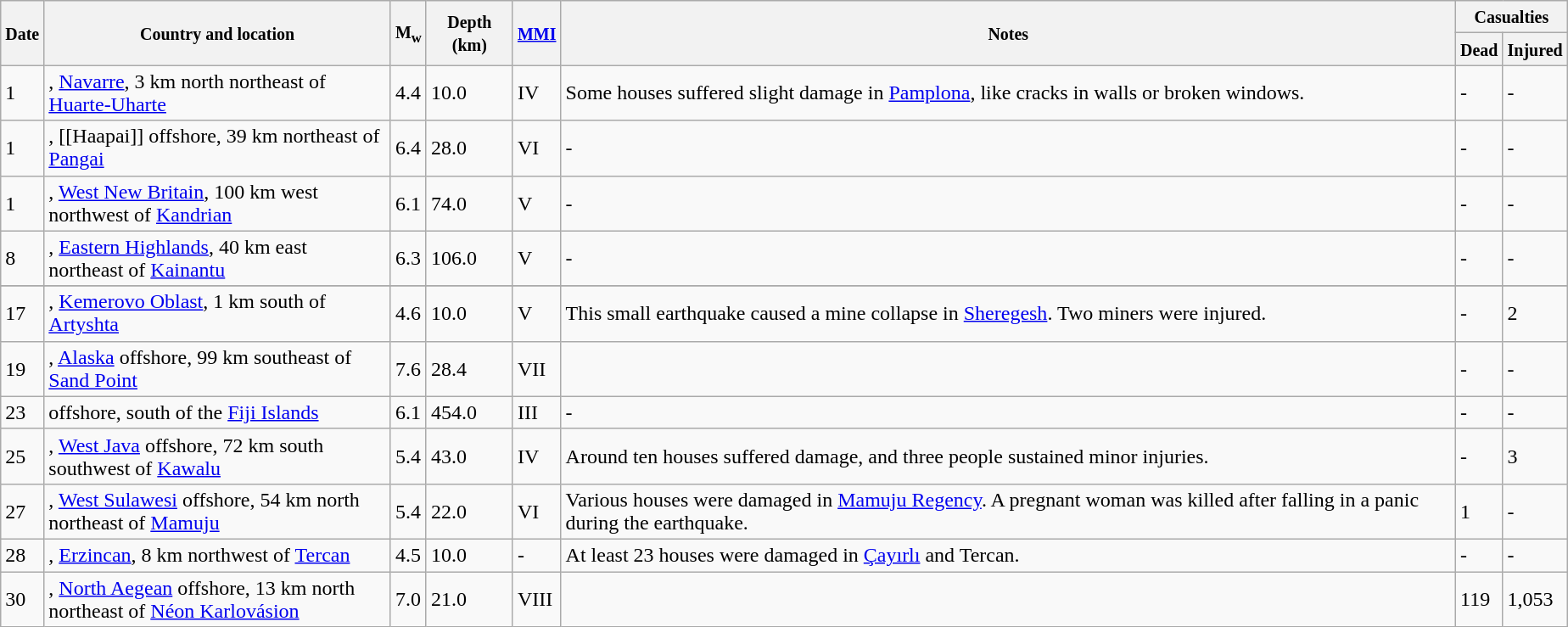<table class="wikitable sortable" style="border:1px black; margin-left:1em;">
<tr>
<th rowspan="2"><small>Date</small></th>
<th rowspan="2" style="width: 265px"><small>Country and location</small></th>
<th rowspan="2"><small>M<sub>w</sub></small></th>
<th rowspan="2"><small>Depth (km)</small></th>
<th rowspan="2"><small><a href='#'>MMI</a></small></th>
<th rowspan="2" class="unsortable"><small>Notes</small></th>
<th colspan="2"><small>Casualties</small></th>
</tr>
<tr>
<th><small>Dead</small></th>
<th><small>Injured</small></th>
</tr>
<tr>
<td>1</td>
<td>, <a href='#'>Navarre</a>, 3 km north northeast of <a href='#'>Huarte-Uharte</a></td>
<td>4.4</td>
<td>10.0</td>
<td>IV</td>
<td>Some houses suffered slight damage in <a href='#'>Pamplona</a>, like cracks in walls or broken windows.</td>
<td>-</td>
<td>-</td>
</tr>
<tr>
<td>1</td>
<td>, [[Haapai]] offshore, 39 km northeast of <a href='#'>Pangai</a></td>
<td>6.4</td>
<td>28.0</td>
<td>VI</td>
<td>-</td>
<td>-</td>
<td>-</td>
</tr>
<tr>
<td>1</td>
<td>, <a href='#'>West New Britain</a>, 100 km west northwest of <a href='#'>Kandrian</a></td>
<td>6.1</td>
<td>74.0</td>
<td>V</td>
<td>-</td>
<td>-</td>
<td>-</td>
</tr>
<tr>
<td>8</td>
<td>, <a href='#'>Eastern Highlands</a>, 40 km east northeast of <a href='#'>Kainantu</a></td>
<td>6.3</td>
<td>106.0</td>
<td>V</td>
<td>-</td>
<td>-</td>
<td>-</td>
</tr>
<tr>
</tr>
<tr>
<td>17</td>
<td>, <a href='#'>Kemerovo Oblast</a>, 1 km south of <a href='#'>Artyshta</a></td>
<td>4.6</td>
<td>10.0</td>
<td>V</td>
<td>This small earthquake caused a mine collapse in <a href='#'>Sheregesh</a>. Two miners were injured.</td>
<td>-</td>
<td>2</td>
</tr>
<tr>
<td>19</td>
<td>, <a href='#'>Alaska</a> offshore, 99 km southeast of <a href='#'>Sand Point</a></td>
<td>7.6</td>
<td>28.4</td>
<td>VII</td>
<td></td>
<td>-</td>
<td>-</td>
</tr>
<tr>
<td>23</td>
<td> offshore, south of the <a href='#'>Fiji Islands</a></td>
<td>6.1</td>
<td>454.0</td>
<td>III</td>
<td>-</td>
<td>-</td>
<td>-</td>
</tr>
<tr>
<td>25</td>
<td>, <a href='#'>West Java</a> offshore, 72 km south southwest of <a href='#'>Kawalu</a></td>
<td>5.4</td>
<td>43.0</td>
<td>IV</td>
<td>Around ten houses suffered damage, and three people sustained minor injuries.</td>
<td>-</td>
<td>3</td>
</tr>
<tr>
<td>27</td>
<td>, <a href='#'>West Sulawesi</a> offshore, 54 km north northeast of <a href='#'>Mamuju</a></td>
<td>5.4</td>
<td>22.0</td>
<td>VI</td>
<td>Various houses were damaged in <a href='#'>Mamuju Regency</a>. A pregnant woman was killed after falling in a panic during the earthquake.</td>
<td>1</td>
<td>-</td>
</tr>
<tr>
<td>28</td>
<td>, <a href='#'>Erzincan</a>, 8 km northwest of <a href='#'>Tercan</a></td>
<td>4.5</td>
<td>10.0</td>
<td>-</td>
<td>At least 23 houses were damaged in <a href='#'>Çayırlı</a> and Tercan.</td>
<td>-</td>
<td>-</td>
</tr>
<tr>
<td>30</td>
<td>, <a href='#'>North Aegean</a> offshore, 13 km north northeast of <a href='#'>Néon Karlovásion</a></td>
<td>7.0</td>
<td>21.0</td>
<td>VIII</td>
<td></td>
<td>119</td>
<td>1,053</td>
</tr>
</table>
